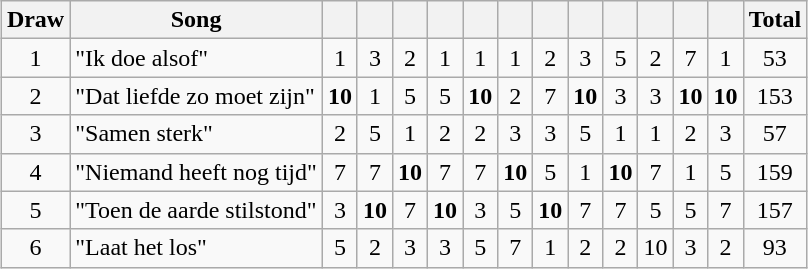<table class="wikitable plainrowheaders" style="margin: 1em auto 1em auto; text-align:center;">
<tr>
<th>Draw</th>
<th>Song</th>
<th></th>
<th></th>
<th></th>
<th></th>
<th></th>
<th></th>
<th></th>
<th></th>
<th></th>
<th></th>
<th></th>
<th></th>
<th>Total</th>
</tr>
<tr --->
<td>1</td>
<td align="left">"Ik doe alsof"</td>
<td>1</td>
<td>3</td>
<td>2</td>
<td>1</td>
<td>1</td>
<td>1</td>
<td>2</td>
<td>3</td>
<td>5</td>
<td>2</td>
<td>7</td>
<td>1</td>
<td>53</td>
</tr>
<tr --->
<td>2</td>
<td align="left">"Dat liefde zo moet zijn"</td>
<td><strong>10</strong></td>
<td>1</td>
<td>5</td>
<td>5</td>
<td><strong>10</strong></td>
<td>2</td>
<td>7</td>
<td><strong>10</strong></td>
<td>3</td>
<td>3</td>
<td><strong>10</strong></td>
<td><strong>10</strong></td>
<td>153</td>
</tr>
<tr --->
<td>3</td>
<td align="left">"Samen sterk"</td>
<td>2</td>
<td>5</td>
<td>1</td>
<td>2</td>
<td>2</td>
<td>3</td>
<td>3</td>
<td>5</td>
<td>1</td>
<td>1</td>
<td>2</td>
<td>3</td>
<td>57</td>
</tr>
<tr --->
<td>4</td>
<td align="left">"Niemand heeft nog tijd"</td>
<td>7</td>
<td>7</td>
<td><strong>10</strong></td>
<td>7</td>
<td>7</td>
<td><strong>10</strong></td>
<td>5</td>
<td>1</td>
<td><strong>10</strong></td>
<td>7</td>
<td>1</td>
<td>5</td>
<td>159</td>
</tr>
<tr --->
<td>5</td>
<td align="left">"Toen de aarde stilstond"</td>
<td>3</td>
<td><strong>10</strong></td>
<td>7</td>
<td><strong>10</strong></td>
<td>3</td>
<td>5</td>
<td><strong>10</strong></td>
<td>7</td>
<td>7</td>
<td>5</td>
<td>5</td>
<td>7</td>
<td>157</td>
</tr>
<tr --->
<td>6</td>
<td align="left">"Laat het los"</td>
<td>5</td>
<td>2</td>
<td>3</td>
<td>3</td>
<td>5</td>
<td>7</td>
<td>1</td>
<td>2</td>
<td>2</td>
<td>10</td>
<td>3</td>
<td>2</td>
<td>93</td>
</tr>
</table>
